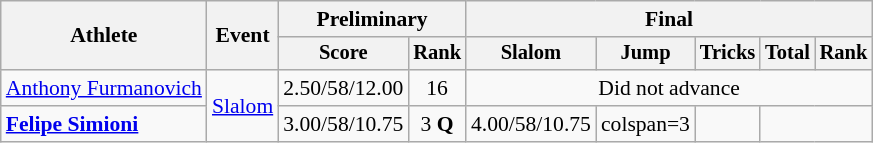<table class=wikitable style=font-size:90%;text-align:center>
<tr>
<th rowspan=2>Athlete</th>
<th rowspan=2>Event</th>
<th colspan=2>Preliminary</th>
<th colspan=5>Final</th>
</tr>
<tr style=font-size:95%>
<th>Score</th>
<th>Rank</th>
<th>Slalom</th>
<th>Jump</th>
<th>Tricks</th>
<th>Total</th>
<th>Rank</th>
</tr>
<tr>
<td align=left><a href='#'>Anthony Furmanovich</a></td>
<td align=left rowspan=2><a href='#'>Slalom</a></td>
<td>2.50/58/12.00</td>
<td>16</td>
<td colspan=5>Did not advance</td>
</tr>
<tr>
<td align=left><strong><a href='#'>Felipe Simioni</a></strong></td>
<td>3.00/58/10.75</td>
<td>3 <strong>Q</strong></td>
<td>4.00/58/10.75</td>
<td>colspan=3 </td>
<td></td>
</tr>
</table>
